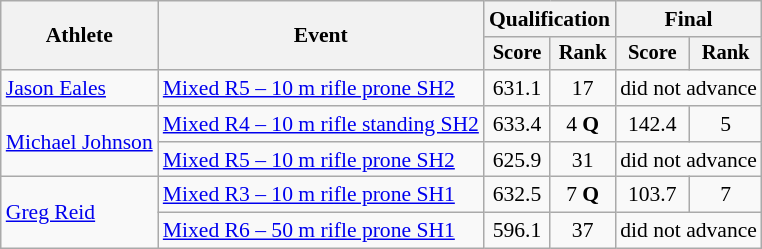<table class=wikitable style="font-size:90%">
<tr>
<th rowspan="2">Athlete</th>
<th rowspan="2">Event</th>
<th colspan="2">Qualification</th>
<th colspan="2">Final</th>
</tr>
<tr style="font-size:95%">
<th>Score</th>
<th>Rank</th>
<th>Score</th>
<th>Rank</th>
</tr>
<tr style="text-align:center;">
<td style="text-align:left;"><a href='#'>Jason Eales</a></td>
<td style="text-align:left;"><a href='#'>Mixed R5 – 10 m rifle prone SH2</a></td>
<td>631.1</td>
<td>17</td>
<td colspan=2>did not advance</td>
</tr>
<tr style="text-align:center;">
<td style="text-align:left;" rowspan=2><a href='#'>Michael Johnson</a></td>
<td style="text-align:left;"><a href='#'>Mixed R4 – 10 m rifle standing SH2</a></td>
<td>633.4</td>
<td>4 <strong>Q</strong></td>
<td>142.4</td>
<td>5</td>
</tr>
<tr style="text-align:center;">
<td style="text-align:left;"><a href='#'>Mixed R5 – 10 m rifle prone SH2</a></td>
<td>625.9</td>
<td>31</td>
<td colspan=2>did not advance</td>
</tr>
<tr style="text-align:center;">
<td style="text-align:left;" rowspan=2><a href='#'>Greg Reid</a></td>
<td style="text-align:left;"><a href='#'>Mixed R3 – 10 m rifle prone SH1</a></td>
<td>632.5</td>
<td>7 <strong>Q</strong></td>
<td>103.7</td>
<td>7</td>
</tr>
<tr style="text-align:center;">
<td style="text-align:left;"><a href='#'>Mixed R6 – 50 m rifle prone SH1</a></td>
<td>596.1</td>
<td>37</td>
<td colspan=2>did not advance</td>
</tr>
</table>
